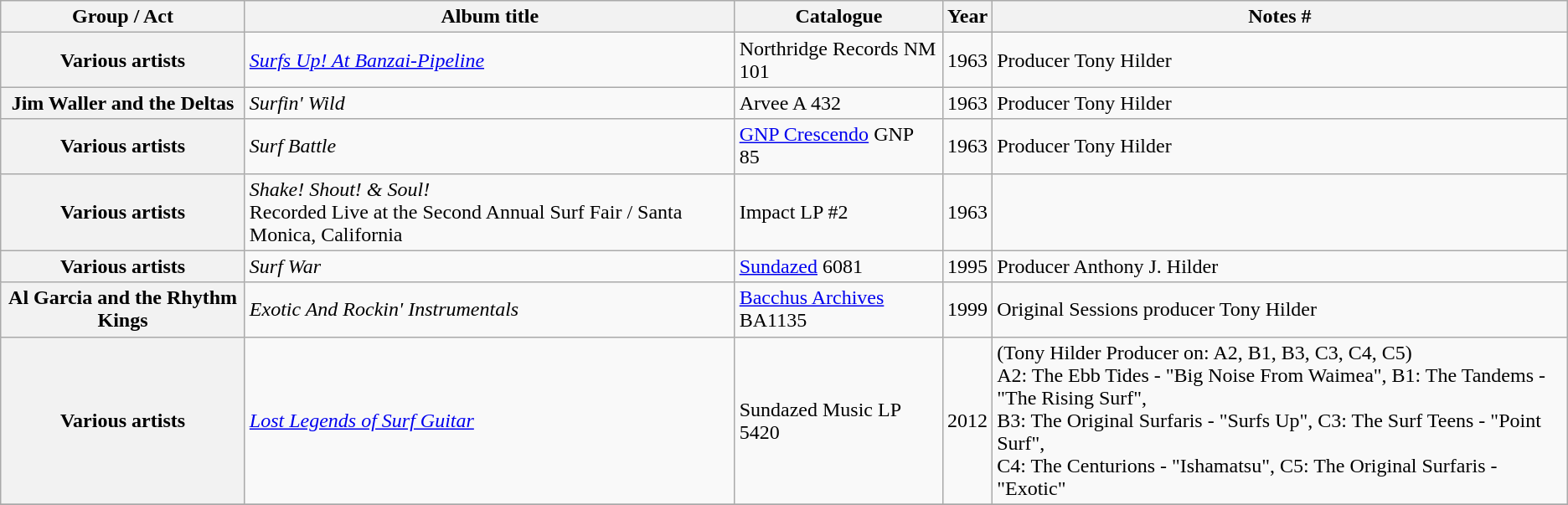<table class="wikitable plainrowheaders sortable">
<tr>
<th scope="col" class="unsortable">Group / Act</th>
<th scope="col">Album title</th>
<th scope="col">Catalogue</th>
<th scope="col">Year</th>
<th scope="col" class="unsortable">Notes #</th>
</tr>
<tr>
<th scope="row">Various artists</th>
<td><em><a href='#'>Surfs Up! At Banzai-Pipeline</a></em></td>
<td>Northridge Records NM 101</td>
<td>1963</td>
<td>Producer Tony Hilder</td>
</tr>
<tr>
<th scope="row">Jim Waller and the Deltas</th>
<td><em>Surfin' Wild</em></td>
<td>Arvee A 432</td>
<td>1963</td>
<td>Producer Tony Hilder</td>
</tr>
<tr>
<th scope="row">Various artists</th>
<td><em>Surf Battle</em></td>
<td><a href='#'>GNP Crescendo</a> GNP 85</td>
<td>1963</td>
<td>Producer Tony Hilder</td>
</tr>
<tr>
<th scope="row">Various artists</th>
<td><em>Shake! Shout! & Soul!</em><br>Recorded Live at the Second Annual Surf Fair / Santa Monica, California</td>
<td>Impact LP #2</td>
<td>1963</td>
<td></td>
</tr>
<tr>
<th scope="row">Various artists</th>
<td><em>Surf War</em></td>
<td><a href='#'>Sundazed</a> 6081</td>
<td>1995</td>
<td>Producer Anthony J. Hilder</td>
</tr>
<tr>
<th scope="row">Al Garcia and the Rhythm Kings</th>
<td><em>Exotic And Rockin' Instrumentals</em></td>
<td><a href='#'>Bacchus Archives</a> BA1135</td>
<td>1999</td>
<td>Original Sessions producer Tony Hilder</td>
</tr>
<tr>
<th scope="row">Various artists</th>
<td><em><a href='#'>Lost Legends of Surf Guitar</a></em></td>
<td>Sundazed Music  LP 5420</td>
<td>2012</td>
<td>(Tony Hilder Producer on: A2, B1, B3, C3, C4, C5)<br>A2: The Ebb Tides - "Big Noise From Waimea", B1: The Tandems - "The Rising Surf",<br>B3: The Original Surfaris - "Surfs Up", C3: The Surf Teens - "Point Surf",<br>C4: The Centurions -  "Ishamatsu", C5: The Original Surfaris - "Exotic"</td>
</tr>
<tr>
</tr>
</table>
